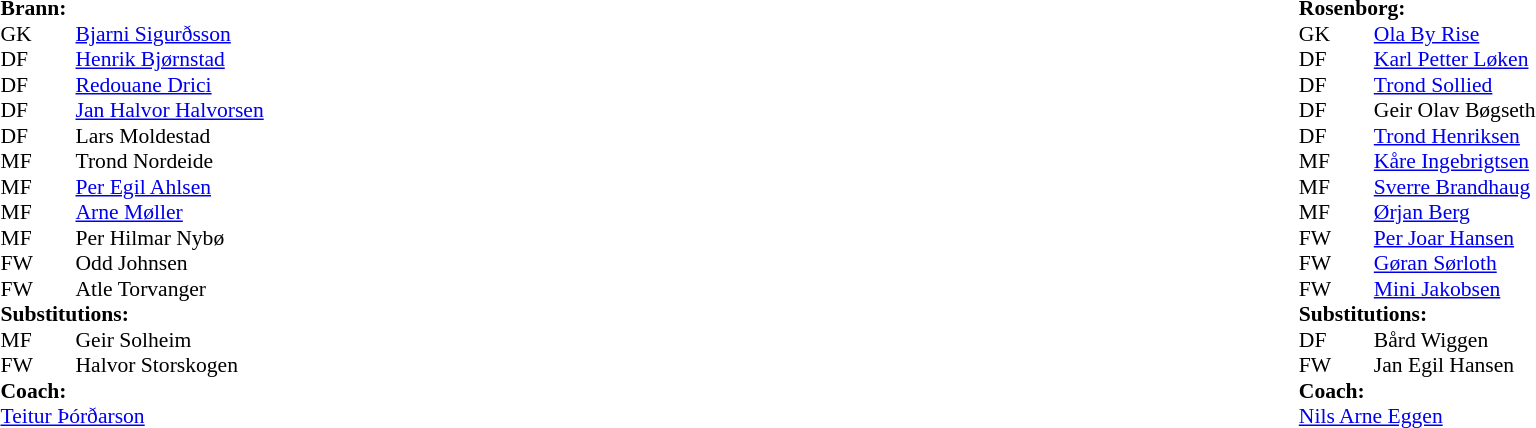<table width=100%>
<tr>
<td valign=top width=50%><br><table style=font-size:90% cellspacing=0 cellpadding=0>
<tr>
<td colspan="4"><strong>Brann:</strong></td>
</tr>
<tr>
<th width=25></th>
<th width=25></th>
</tr>
<tr>
<td>GK</td>
<td></td>
<td> <a href='#'>Bjarni Sigurðsson</a></td>
</tr>
<tr>
<td>DF</td>
<td></td>
<td> <a href='#'>Henrik Bjørnstad</a></td>
</tr>
<tr>
<td>DF</td>
<td></td>
<td> <a href='#'>Redouane Drici</a></td>
</tr>
<tr>
<td>DF</td>
<td></td>
<td> <a href='#'>Jan Halvor Halvorsen</a></td>
</tr>
<tr>
<td>DF</td>
<td></td>
<td> Lars Moldestad</td>
</tr>
<tr>
<td>MF</td>
<td></td>
<td> Trond Nordeide</td>
</tr>
<tr>
<td>MF</td>
<td></td>
<td> <a href='#'>Per Egil Ahlsen</a></td>
</tr>
<tr>
<td>MF</td>
<td></td>
<td> <a href='#'>Arne Møller</a></td>
</tr>
<tr>
<td>MF</td>
<td></td>
<td> Per Hilmar Nybø</td>
<td></td>
</tr>
<tr>
<td>FW</td>
<td></td>
<td> Odd Johnsen</td>
<td></td>
</tr>
<tr>
<td>FW</td>
<td></td>
<td> Atle Torvanger</td>
</tr>
<tr>
<td colspan=3><strong>Substitutions:</strong></td>
</tr>
<tr>
<td>MF</td>
<td></td>
<td> Geir Solheim</td>
<td></td>
</tr>
<tr>
<td>FW</td>
<td></td>
<td> Halvor Storskogen</td>
<td></td>
</tr>
<tr>
<td colspan=3><strong>Coach:</strong></td>
</tr>
<tr>
<td colspan=4> <a href='#'>Teitur Þórðarson</a></td>
</tr>
</table>
</td>
<td valign="top" width="50%"><br><table style="font-size: 90%" cellspacing="0" cellpadding="0" align=center>
<tr>
<td colspan="4"><strong>Rosenborg:</strong></td>
</tr>
<tr>
<th width=25></th>
<th width=25></th>
</tr>
<tr>
<td>GK</td>
<td></td>
<td> <a href='#'>Ola By Rise</a></td>
</tr>
<tr>
<td>DF</td>
<td></td>
<td> <a href='#'>Karl Petter Løken</a></td>
</tr>
<tr>
<td>DF</td>
<td></td>
<td> <a href='#'>Trond Sollied</a></td>
</tr>
<tr>
<td>DF</td>
<td></td>
<td> Geir Olav Bøgseth</td>
</tr>
<tr>
<td>DF</td>
<td></td>
<td> <a href='#'>Trond Henriksen</a></td>
<td></td>
<td></td>
</tr>
<tr>
<td>MF</td>
<td></td>
<td> <a href='#'>Kåre Ingebrigtsen</a></td>
</tr>
<tr>
<td>MF</td>
<td></td>
<td> <a href='#'>Sverre Brandhaug</a></td>
</tr>
<tr>
<td>MF</td>
<td></td>
<td> <a href='#'>Ørjan Berg</a></td>
</tr>
<tr>
<td>FW</td>
<td></td>
<td> <a href='#'>Per Joar Hansen</a></td>
<td></td>
<td></td>
</tr>
<tr>
<td>FW</td>
<td></td>
<td> <a href='#'>Gøran Sørloth</a></td>
</tr>
<tr>
<td>FW</td>
<td></td>
<td> <a href='#'>Mini Jakobsen</a></td>
</tr>
<tr>
<td colspan=3><strong>Substitutions:</strong></td>
</tr>
<tr>
<td>DF</td>
<td></td>
<td> Bård Wiggen</td>
<td></td>
<td></td>
</tr>
<tr>
<td>FW</td>
<td></td>
<td> Jan Egil Hansen</td>
<td></td>
<td></td>
</tr>
<tr>
<td colspan=3><strong>Coach:</strong></td>
</tr>
<tr>
<td colspan=4> <a href='#'>Nils Arne Eggen</a></td>
</tr>
</table>
</td>
</tr>
</table>
